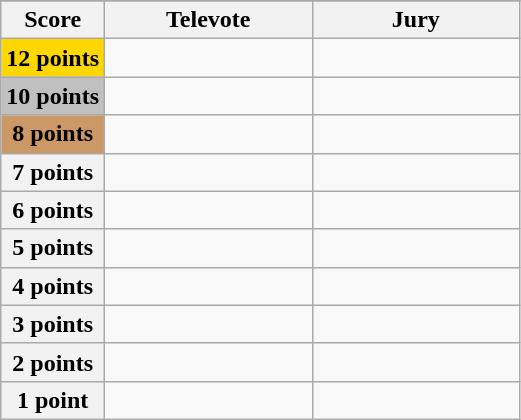<table class="wikitable">
<tr>
</tr>
<tr>
<th scope="col" width="20%">Score</th>
<th scope="col" width="40%">Televote</th>
<th scope="col" width="40%">Jury</th>
</tr>
<tr>
<th scope="row" style="background:gold">12 points</th>
<td></td>
<td></td>
</tr>
<tr>
<th scope="row" style="background:silver">10 points</th>
<td></td>
<td></td>
</tr>
<tr>
<th scope="row" style="background:#CC9966">8 points</th>
<td></td>
<td></td>
</tr>
<tr>
<th scope="row">7 points</th>
<td></td>
<td></td>
</tr>
<tr>
<th scope="row">6 points</th>
<td></td>
<td></td>
</tr>
<tr>
<th scope="row">5 points</th>
<td></td>
<td></td>
</tr>
<tr>
<th scope="row">4 points</th>
<td></td>
<td></td>
</tr>
<tr>
<th scope="row">3 points</th>
<td></td>
<td></td>
</tr>
<tr>
<th scope="row">2 points</th>
<td></td>
<td></td>
</tr>
<tr>
<th scope="row">1 point</th>
<td></td>
<td></td>
</tr>
</table>
